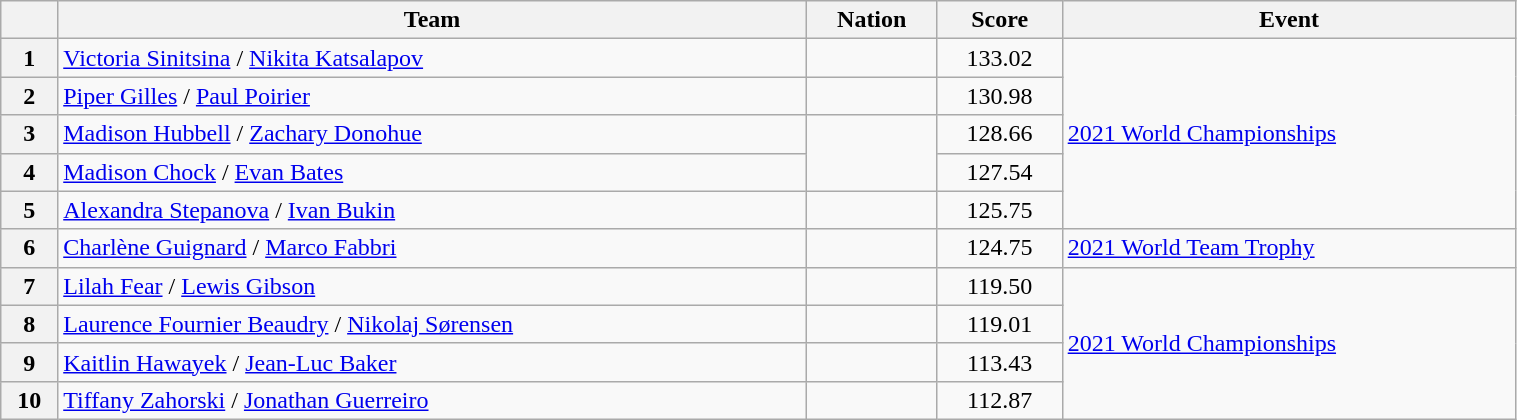<table class="wikitable sortable" style="text-align:left; width:80%">
<tr>
<th scope="col"></th>
<th scope="col">Team</th>
<th scope="col">Nation</th>
<th scope="col">Score</th>
<th scope="col">Event</th>
</tr>
<tr>
<th scope="row">1</th>
<td><a href='#'>Victoria Sinitsina</a> / <a href='#'>Nikita Katsalapov</a></td>
<td></td>
<td style="text-align:center;">133.02</td>
<td rowspan="5"><a href='#'>2021 World Championships</a></td>
</tr>
<tr>
<th scope="row">2</th>
<td><a href='#'>Piper Gilles</a> / <a href='#'>Paul Poirier</a></td>
<td></td>
<td style="text-align:center;">130.98</td>
</tr>
<tr>
<th scope="row">3</th>
<td><a href='#'>Madison Hubbell</a> / <a href='#'>Zachary Donohue</a></td>
<td rowspan="2"></td>
<td style="text-align:center;">128.66</td>
</tr>
<tr>
<th scope="row">4</th>
<td><a href='#'>Madison Chock</a> / <a href='#'>Evan Bates</a></td>
<td style="text-align:center;">127.54</td>
</tr>
<tr>
<th scope="row">5</th>
<td><a href='#'>Alexandra Stepanova</a> / <a href='#'>Ivan Bukin</a></td>
<td></td>
<td style="text-align:center;">125.75</td>
</tr>
<tr>
<th scope="row">6</th>
<td><a href='#'>Charlène Guignard</a> / <a href='#'>Marco Fabbri</a></td>
<td></td>
<td style="text-align:center;">124.75</td>
<td><a href='#'>2021 World Team Trophy</a></td>
</tr>
<tr>
<th scope="row">7</th>
<td><a href='#'>Lilah Fear</a> / <a href='#'>Lewis Gibson</a></td>
<td></td>
<td style="text-align:center;">119.50</td>
<td rowspan="4"><a href='#'>2021 World Championships</a></td>
</tr>
<tr>
<th scope="row">8</th>
<td><a href='#'>Laurence Fournier Beaudry</a> / <a href='#'>Nikolaj Sørensen</a></td>
<td></td>
<td style="text-align:center;">119.01</td>
</tr>
<tr>
<th scope="row">9</th>
<td><a href='#'>Kaitlin Hawayek</a> / <a href='#'>Jean-Luc Baker</a></td>
<td></td>
<td style="text-align:center;">113.43</td>
</tr>
<tr>
<th scope="row">10</th>
<td><a href='#'>Tiffany Zahorski</a> / <a href='#'>Jonathan Guerreiro</a></td>
<td></td>
<td style="text-align:center;">112.87</td>
</tr>
</table>
